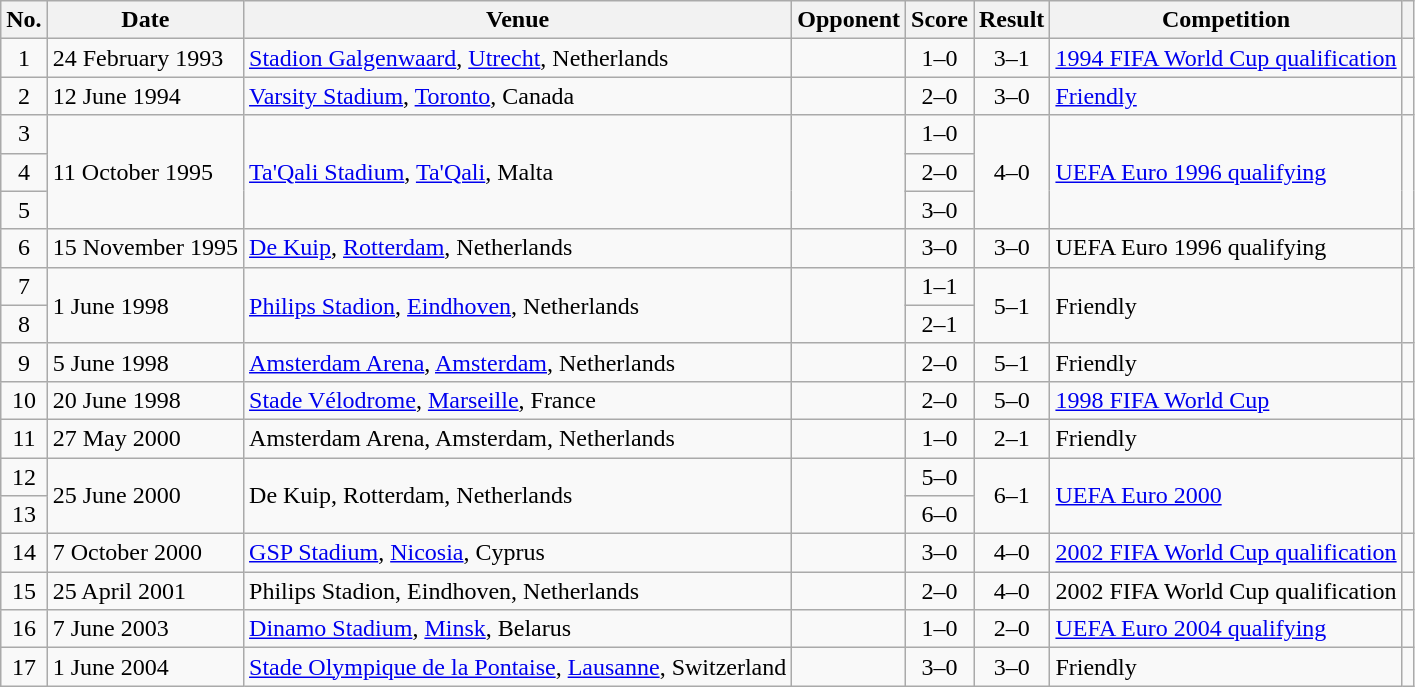<table class="wikitable sortable">
<tr>
<th scope="col">No.</th>
<th scope="col">Date</th>
<th scope="col">Venue</th>
<th scope="col">Opponent</th>
<th scope="col">Score</th>
<th scope="col">Result</th>
<th scope="col">Competition</th>
<th scope="col" class="unsortable"></th>
</tr>
<tr>
<td align="center">1</td>
<td>24 February 1993</td>
<td><a href='#'>Stadion Galgenwaard</a>, <a href='#'>Utrecht</a>, Netherlands</td>
<td></td>
<td align="center">1–0</td>
<td align="center">3–1</td>
<td><a href='#'>1994 FIFA World Cup qualification</a></td>
<td></td>
</tr>
<tr>
<td align="center">2</td>
<td>12 June 1994</td>
<td><a href='#'>Varsity Stadium</a>, <a href='#'>Toronto</a>, Canada</td>
<td></td>
<td align="center">2–0</td>
<td align="center">3–0</td>
<td><a href='#'>Friendly</a></td>
<td></td>
</tr>
<tr>
<td align="center">3</td>
<td rowspan="3">11 October 1995</td>
<td rowspan="3"><a href='#'>Ta'Qali Stadium</a>, <a href='#'>Ta'Qali</a>, Malta</td>
<td rowspan="3"></td>
<td align="center">1–0</td>
<td rowspan="3" style="text-align:center">4–0</td>
<td rowspan="3"><a href='#'>UEFA Euro 1996 qualifying</a></td>
<td rowspan="3"></td>
</tr>
<tr>
<td align="center">4</td>
<td align="center">2–0</td>
</tr>
<tr>
<td align="center">5</td>
<td align="center">3–0</td>
</tr>
<tr>
<td align="center">6</td>
<td>15 November 1995</td>
<td><a href='#'>De Kuip</a>, <a href='#'>Rotterdam</a>, Netherlands</td>
<td></td>
<td align="center">3–0</td>
<td align="center">3–0</td>
<td>UEFA Euro 1996 qualifying</td>
<td></td>
</tr>
<tr>
<td align="center">7</td>
<td rowspan="2">1 June 1998</td>
<td rowspan="2"><a href='#'>Philips Stadion</a>, <a href='#'>Eindhoven</a>, Netherlands</td>
<td rowspan="2"></td>
<td align="center">1–1</td>
<td rowspan="2" style="text-align:center">5–1</td>
<td rowspan="2">Friendly</td>
<td rowspan="2"></td>
</tr>
<tr>
<td align="center">8</td>
<td align="center">2–1</td>
</tr>
<tr>
<td align="center">9</td>
<td>5 June 1998</td>
<td><a href='#'>Amsterdam Arena</a>, <a href='#'>Amsterdam</a>, Netherlands</td>
<td></td>
<td align="center">2–0</td>
<td align="center">5–1</td>
<td>Friendly</td>
<td></td>
</tr>
<tr>
<td align="center">10</td>
<td>20 June 1998</td>
<td><a href='#'>Stade Vélodrome</a>, <a href='#'>Marseille</a>, France</td>
<td></td>
<td align="center">2–0</td>
<td align="center">5–0</td>
<td><a href='#'>1998 FIFA World Cup</a></td>
<td></td>
</tr>
<tr>
<td align="center">11</td>
<td>27 May 2000</td>
<td>Amsterdam Arena, Amsterdam, Netherlands</td>
<td></td>
<td align="center">1–0</td>
<td align="center">2–1</td>
<td>Friendly</td>
<td></td>
</tr>
<tr>
<td align="center">12</td>
<td rowspan="2">25 June 2000</td>
<td rowspan="2">De Kuip, Rotterdam, Netherlands</td>
<td rowspan="2"></td>
<td align="center">5–0</td>
<td rowspan="2" style="text-align:center">6–1</td>
<td rowspan="2"><a href='#'>UEFA Euro 2000</a></td>
<td rowspan="2"></td>
</tr>
<tr>
<td align="center">13</td>
<td align="center">6–0</td>
</tr>
<tr>
<td align="center">14</td>
<td>7 October 2000</td>
<td><a href='#'>GSP Stadium</a>, <a href='#'>Nicosia</a>, Cyprus</td>
<td></td>
<td align="center">3–0</td>
<td align="center">4–0</td>
<td><a href='#'>2002 FIFA World Cup qualification</a></td>
<td></td>
</tr>
<tr>
<td align="center">15</td>
<td>25 April 2001</td>
<td>Philips Stadion, Eindhoven, Netherlands</td>
<td></td>
<td align="center">2–0</td>
<td align="center">4–0</td>
<td>2002 FIFA World Cup qualification</td>
<td></td>
</tr>
<tr>
<td align="center">16</td>
<td>7 June 2003</td>
<td><a href='#'>Dinamo Stadium</a>, <a href='#'>Minsk</a>, Belarus</td>
<td></td>
<td align="center">1–0</td>
<td align="center">2–0</td>
<td><a href='#'>UEFA Euro 2004 qualifying</a></td>
<td></td>
</tr>
<tr>
<td align="center">17</td>
<td>1 June 2004</td>
<td><a href='#'>Stade Olympique de la Pontaise</a>, <a href='#'>Lausanne</a>, Switzerland</td>
<td></td>
<td align="center">3–0</td>
<td align="center">3–0</td>
<td>Friendly</td>
<td></td>
</tr>
</table>
